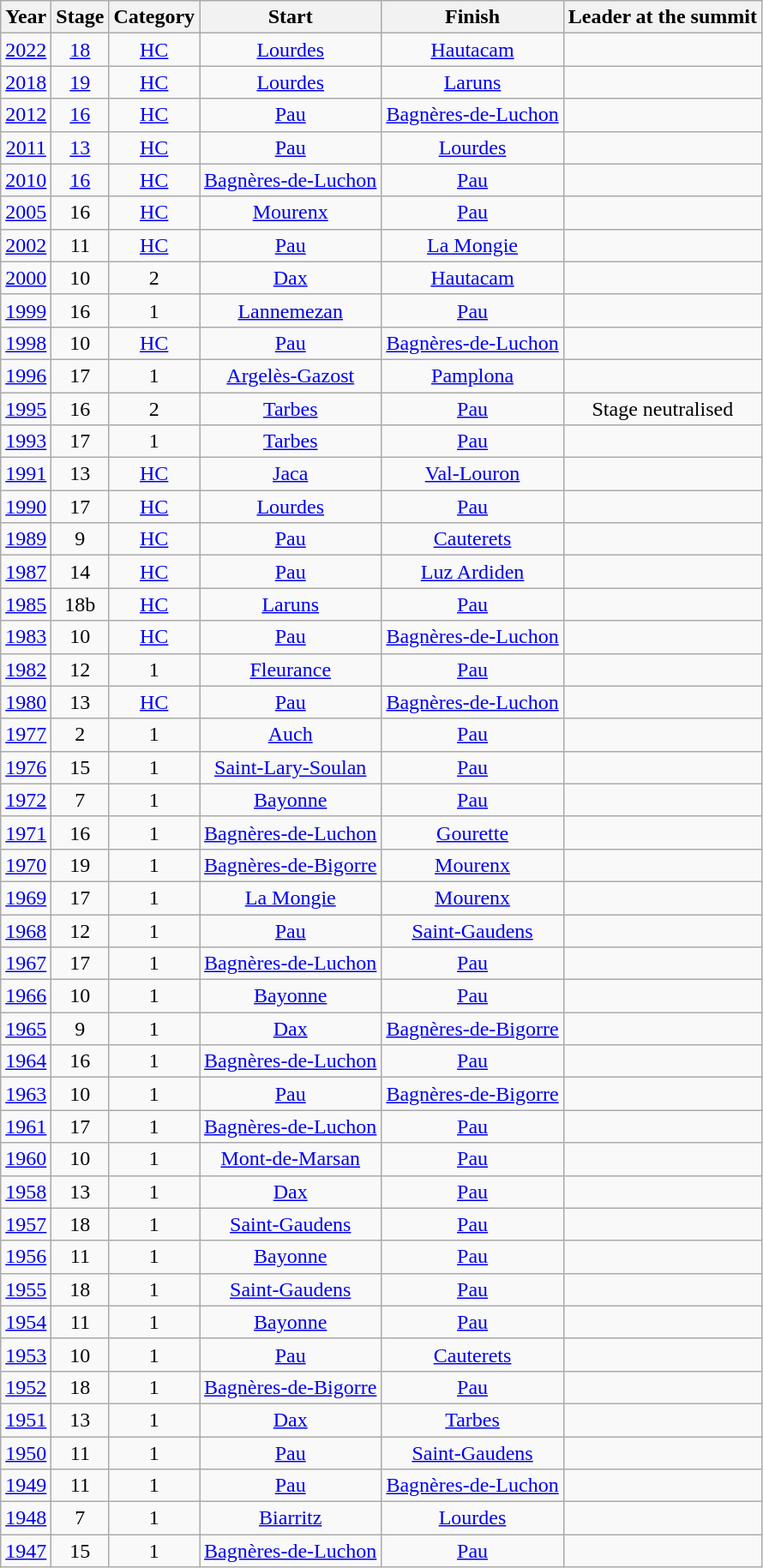<table class="wikitable" style="text-align: center;">
<tr>
<th>Year</th>
<th>Stage</th>
<th>Category</th>
<th>Start</th>
<th>Finish</th>
<th>Leader at the summit</th>
</tr>
<tr>
<td><a href='#'>2022</a></td>
<td><a href='#'>18</a></td>
<td><a href='#'>HC</a></td>
<td><a href='#'>Lourdes</a></td>
<td><a href='#'>Hautacam</a></td>
<td align=left></td>
</tr>
<tr>
<td><a href='#'>2018</a></td>
<td><a href='#'>19</a></td>
<td><a href='#'>HC</a></td>
<td><a href='#'>Lourdes</a></td>
<td><a href='#'>Laruns</a></td>
<td align=left></td>
</tr>
<tr>
<td><a href='#'>2012</a></td>
<td><a href='#'>16</a></td>
<td><a href='#'>HC</a></td>
<td><a href='#'>Pau</a></td>
<td><a href='#'>Bagnères-de-Luchon</a></td>
<td align=left></td>
</tr>
<tr>
<td><a href='#'>2011</a></td>
<td><a href='#'>13</a></td>
<td><a href='#'>HC</a></td>
<td><a href='#'>Pau</a></td>
<td><a href='#'>Lourdes</a></td>
<td align=left></td>
</tr>
<tr>
<td><a href='#'>2010</a></td>
<td><a href='#'>16</a></td>
<td><a href='#'>HC</a></td>
<td><a href='#'>Bagnères-de-Luchon</a></td>
<td><a href='#'>Pau</a></td>
<td align=left></td>
</tr>
<tr>
<td><a href='#'>2005</a></td>
<td>16</td>
<td><a href='#'>HC</a></td>
<td><a href='#'>Mourenx</a></td>
<td><a href='#'>Pau</a></td>
<td align=left></td>
</tr>
<tr>
<td><a href='#'>2002</a></td>
<td>11</td>
<td><a href='#'>HC</a></td>
<td><a href='#'>Pau</a></td>
<td><a href='#'>La Mongie</a></td>
<td align=left></td>
</tr>
<tr>
<td><a href='#'>2000</a></td>
<td>10</td>
<td>2</td>
<td><a href='#'>Dax</a></td>
<td><a href='#'>Hautacam</a></td>
<td align=left></td>
</tr>
<tr>
<td><a href='#'>1999</a></td>
<td>16</td>
<td>1</td>
<td><a href='#'>Lannemezan</a></td>
<td><a href='#'>Pau</a></td>
<td align=left></td>
</tr>
<tr>
<td><a href='#'>1998</a></td>
<td>10</td>
<td><a href='#'>HC</a></td>
<td><a href='#'>Pau</a></td>
<td><a href='#'>Bagnères-de-Luchon</a></td>
<td align=left></td>
</tr>
<tr>
<td><a href='#'>1996</a></td>
<td>17</td>
<td>1</td>
<td><a href='#'>Argelès-Gazost</a></td>
<td><a href='#'>Pamplona</a></td>
<td align=left></td>
</tr>
<tr>
<td><a href='#'>1995</a></td>
<td>16</td>
<td>2</td>
<td><a href='#'>Tarbes</a></td>
<td><a href='#'>Pau</a></td>
<td>Stage neutralised</td>
</tr>
<tr>
<td><a href='#'>1993</a></td>
<td>17</td>
<td>1</td>
<td><a href='#'>Tarbes</a></td>
<td><a href='#'>Pau</a></td>
<td align=left></td>
</tr>
<tr>
<td><a href='#'>1991</a></td>
<td>13</td>
<td><a href='#'>HC</a></td>
<td><a href='#'>Jaca</a></td>
<td><a href='#'>Val-Louron</a></td>
<td align=left></td>
</tr>
<tr>
<td><a href='#'>1990</a></td>
<td>17</td>
<td><a href='#'>HC</a></td>
<td><a href='#'>Lourdes</a></td>
<td><a href='#'>Pau</a></td>
<td align=left></td>
</tr>
<tr>
<td><a href='#'>1989</a></td>
<td>9</td>
<td><a href='#'>HC</a></td>
<td><a href='#'>Pau</a></td>
<td><a href='#'>Cauterets</a></td>
<td align=left></td>
</tr>
<tr>
<td><a href='#'>1987</a></td>
<td>14</td>
<td><a href='#'>HC</a></td>
<td><a href='#'>Pau</a></td>
<td><a href='#'>Luz Ardiden</a></td>
<td align=left></td>
</tr>
<tr>
<td><a href='#'>1985</a></td>
<td>18b</td>
<td><a href='#'>HC</a></td>
<td><a href='#'>Laruns</a></td>
<td><a href='#'>Pau</a></td>
<td align=left></td>
</tr>
<tr>
<td><a href='#'>1983</a></td>
<td>10</td>
<td><a href='#'>HC</a></td>
<td><a href='#'>Pau</a></td>
<td><a href='#'>Bagnères-de-Luchon</a></td>
<td align=left></td>
</tr>
<tr>
<td><a href='#'>1982</a></td>
<td>12</td>
<td>1</td>
<td><a href='#'>Fleurance</a></td>
<td><a href='#'>Pau</a></td>
<td align=left></td>
</tr>
<tr>
<td><a href='#'>1980</a></td>
<td>13</td>
<td><a href='#'>HC</a></td>
<td><a href='#'>Pau</a></td>
<td><a href='#'>Bagnères-de-Luchon</a></td>
<td align=left></td>
</tr>
<tr>
<td><a href='#'>1977</a></td>
<td>2</td>
<td>1</td>
<td><a href='#'>Auch</a></td>
<td><a href='#'>Pau</a></td>
<td align=left></td>
</tr>
<tr>
<td><a href='#'>1976</a></td>
<td>15</td>
<td>1</td>
<td><a href='#'>Saint-Lary-Soulan</a></td>
<td><a href='#'>Pau</a></td>
<td align=left></td>
</tr>
<tr>
<td><a href='#'>1972</a></td>
<td>7</td>
<td>1</td>
<td><a href='#'>Bayonne</a></td>
<td><a href='#'>Pau</a></td>
<td align=left></td>
</tr>
<tr>
<td><a href='#'>1971</a></td>
<td>16</td>
<td>1</td>
<td><a href='#'>Bagnères-de-Luchon</a></td>
<td><a href='#'>Gourette</a></td>
<td align=left></td>
</tr>
<tr>
<td><a href='#'>1970</a></td>
<td>19</td>
<td>1</td>
<td><a href='#'>Bagnères-de-Bigorre</a></td>
<td><a href='#'>Mourenx</a></td>
<td align=left></td>
</tr>
<tr>
<td><a href='#'>1969</a></td>
<td>17</td>
<td>1</td>
<td><a href='#'>La Mongie</a></td>
<td><a href='#'>Mourenx</a></td>
<td align=left></td>
</tr>
<tr>
<td><a href='#'>1968</a></td>
<td>12</td>
<td>1</td>
<td><a href='#'>Pau</a></td>
<td><a href='#'>Saint-Gaudens</a></td>
<td align=left></td>
</tr>
<tr>
<td><a href='#'>1967</a></td>
<td>17</td>
<td>1</td>
<td><a href='#'>Bagnères-de-Luchon</a></td>
<td><a href='#'>Pau</a></td>
<td align=left></td>
</tr>
<tr>
<td><a href='#'>1966</a></td>
<td>10</td>
<td>1</td>
<td><a href='#'>Bayonne</a></td>
<td><a href='#'>Pau</a></td>
<td align=left></td>
</tr>
<tr>
<td><a href='#'>1965</a></td>
<td>9</td>
<td>1</td>
<td><a href='#'>Dax</a></td>
<td><a href='#'>Bagnères-de-Bigorre</a></td>
<td align=left></td>
</tr>
<tr>
<td><a href='#'>1964</a></td>
<td>16</td>
<td>1</td>
<td><a href='#'>Bagnères-de-Luchon</a></td>
<td><a href='#'>Pau</a></td>
<td align=left></td>
</tr>
<tr>
<td><a href='#'>1963</a></td>
<td>10</td>
<td>1</td>
<td><a href='#'>Pau</a></td>
<td><a href='#'>Bagnères-de-Bigorre</a></td>
<td align=left></td>
</tr>
<tr>
<td><a href='#'>1961</a></td>
<td>17</td>
<td>1</td>
<td><a href='#'>Bagnères-de-Luchon</a></td>
<td><a href='#'>Pau</a></td>
<td align=left></td>
</tr>
<tr>
<td><a href='#'>1960</a></td>
<td>10</td>
<td>1</td>
<td><a href='#'>Mont-de-Marsan</a></td>
<td><a href='#'>Pau</a></td>
<td align=left></td>
</tr>
<tr>
<td><a href='#'>1958</a></td>
<td>13</td>
<td>1</td>
<td><a href='#'>Dax</a></td>
<td><a href='#'>Pau</a></td>
<td align=left></td>
</tr>
<tr>
<td><a href='#'>1957</a></td>
<td>18</td>
<td>1</td>
<td><a href='#'>Saint-Gaudens</a></td>
<td><a href='#'>Pau</a></td>
<td align=left></td>
</tr>
<tr>
<td><a href='#'>1956</a></td>
<td>11</td>
<td>1</td>
<td><a href='#'>Bayonne</a></td>
<td><a href='#'>Pau</a></td>
<td align=left></td>
</tr>
<tr>
<td><a href='#'>1955</a></td>
<td>18</td>
<td>1</td>
<td><a href='#'>Saint-Gaudens</a></td>
<td><a href='#'>Pau</a></td>
<td align=left></td>
</tr>
<tr>
<td><a href='#'>1954</a></td>
<td>11</td>
<td>1</td>
<td><a href='#'>Bayonne</a></td>
<td><a href='#'>Pau</a></td>
<td align=left></td>
</tr>
<tr>
<td><a href='#'>1953</a></td>
<td>10</td>
<td>1</td>
<td><a href='#'>Pau</a></td>
<td><a href='#'>Cauterets</a></td>
<td align=left></td>
</tr>
<tr>
<td><a href='#'>1952</a></td>
<td>18</td>
<td>1</td>
<td><a href='#'>Bagnères-de-Bigorre</a></td>
<td><a href='#'>Pau</a></td>
<td align=left></td>
</tr>
<tr>
<td><a href='#'>1951</a></td>
<td>13</td>
<td>1</td>
<td><a href='#'>Dax</a></td>
<td><a href='#'>Tarbes</a></td>
<td align=left></td>
</tr>
<tr>
<td><a href='#'>1950</a></td>
<td>11</td>
<td>1</td>
<td><a href='#'>Pau</a></td>
<td><a href='#'>Saint-Gaudens</a></td>
<td align=left></td>
</tr>
<tr>
<td><a href='#'>1949</a></td>
<td>11</td>
<td>1</td>
<td><a href='#'>Pau</a></td>
<td><a href='#'>Bagnères-de-Luchon</a></td>
<td align=left></td>
</tr>
<tr>
<td><a href='#'>1948</a></td>
<td>7</td>
<td>1</td>
<td><a href='#'>Biarritz</a></td>
<td><a href='#'>Lourdes</a></td>
<td align=left></td>
</tr>
<tr>
<td><a href='#'>1947</a></td>
<td>15</td>
<td>1</td>
<td><a href='#'>Bagnères-de-Luchon</a></td>
<td><a href='#'>Pau</a></td>
<td align=left></td>
</tr>
</table>
